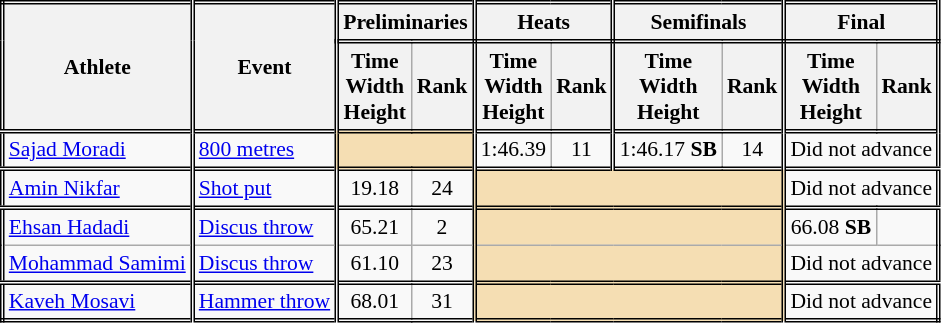<table class=wikitable style="font-size:90%; border: double;">
<tr>
<th rowspan="2" style="border-right:double">Athlete</th>
<th rowspan="2" style="border-right:double">Event</th>
<th colspan="2" style="border-right:double; border-bottom:double;">Preliminaries</th>
<th colspan="2" style="border-right:double; border-bottom:double;">Heats</th>
<th colspan="2" style="border-right:double; border-bottom:double;">Semifinals</th>
<th colspan="2" style="border-right:double; border-bottom:double;">Final</th>
</tr>
<tr>
<th>Time<br>Width<br>Height</th>
<th style="border-right:double">Rank</th>
<th>Time<br>Width<br>Height</th>
<th style="border-right:double">Rank</th>
<th>Time<br>Width<br>Height</th>
<th style="border-right:double">Rank</th>
<th>Time<br>Width<br>Height</th>
<th style="border-right:double">Rank</th>
</tr>
<tr style="border-top: double;">
<td style="border-right:double"><a href='#'>Sajad Moradi</a></td>
<td style="border-right:double"><a href='#'>800 metres</a></td>
<td style="border-right:double" colspan= 2 bgcolor="wheat"></td>
<td align=center>1:46.39</td>
<td align=center style="border-right:double">11</td>
<td align=center>1:46.17 <strong>SB</strong></td>
<td align=center style="border-right:double">14</td>
<td colspan="2" align=center>Did not advance</td>
</tr>
<tr style="border-top: double;">
<td style="border-right:double"><a href='#'>Amin Nikfar</a></td>
<td style="border-right:double"><a href='#'>Shot put</a></td>
<td align=center>19.18</td>
<td align=center style="border-right:double">24</td>
<td style="border-right:double" colspan= 4 bgcolor="wheat"></td>
<td colspan="2" align=center>Did not advance</td>
</tr>
<tr style="border-top: double;">
<td style="border-right:double"><a href='#'>Ehsan Hadadi</a></td>
<td style="border-right:double"><a href='#'>Discus throw</a></td>
<td align=center>65.21</td>
<td align=center style="border-right:double">2</td>
<td style="border-right:double" colspan= 4 bgcolor="wheat"></td>
<td align=center>66.08 <strong>SB</strong></td>
<td align=center></td>
</tr>
<tr>
<td style="border-right:double"><a href='#'>Mohammad Samimi</a></td>
<td style="border-right:double"><a href='#'>Discus throw</a></td>
<td align=center>61.10</td>
<td align=center style="border-right:double">23</td>
<td style="border-right:double" colspan= 4 bgcolor="wheat"></td>
<td colspan="2" align=center>Did not advance</td>
</tr>
<tr style="border-top: double;">
<td style="border-right:double"><a href='#'>Kaveh Mosavi</a></td>
<td style="border-right:double"><a href='#'>Hammer throw</a></td>
<td align=center>68.01</td>
<td align=center style="border-right:double">31</td>
<td style="border-right:double" colspan= 4 bgcolor="wheat"></td>
<td colspan="2" align=center>Did not advance</td>
</tr>
</table>
